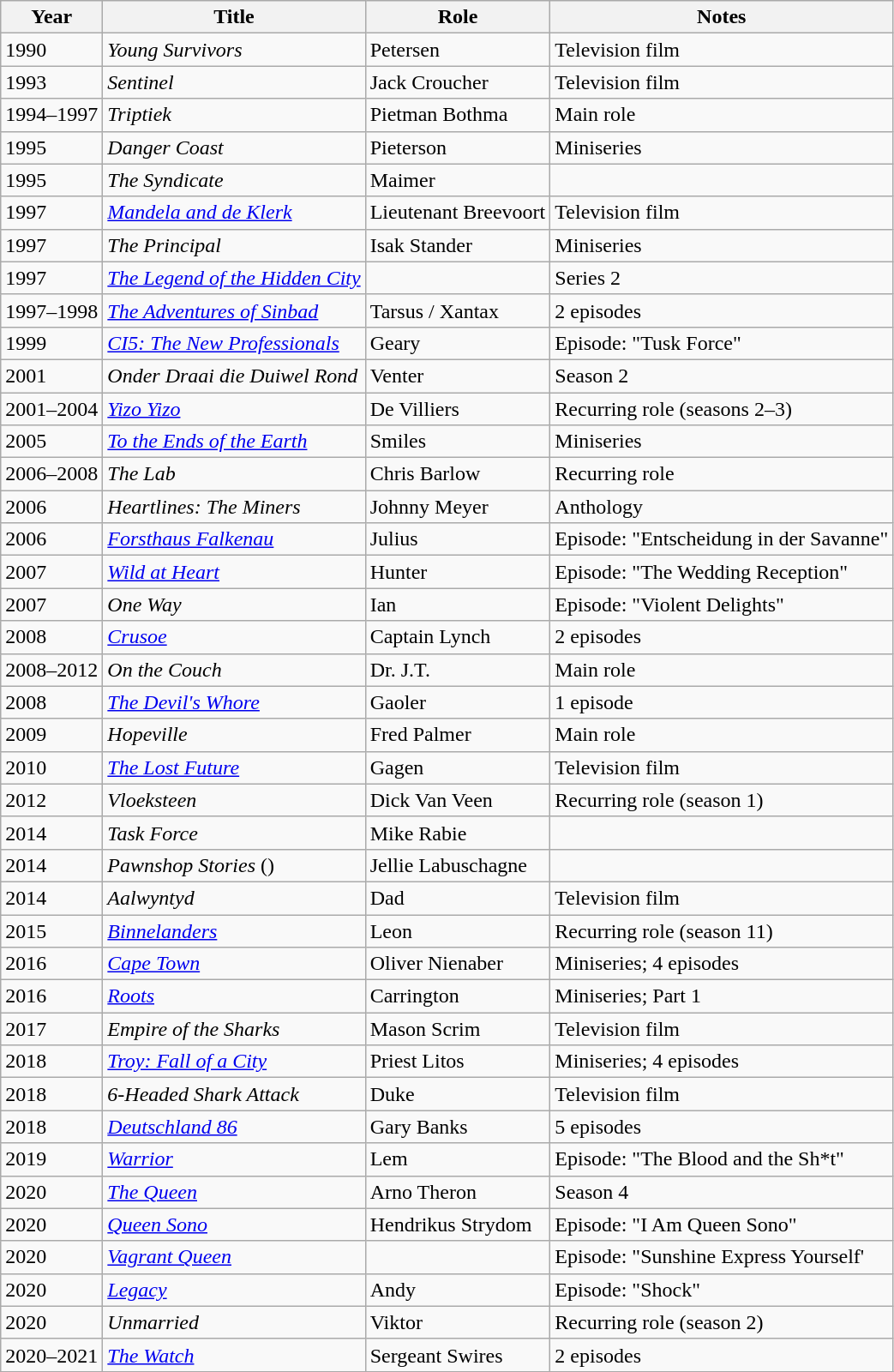<table class="wikitable sortable">
<tr>
<th>Year</th>
<th>Title</th>
<th>Role</th>
<th class="unsortable">Notes</th>
</tr>
<tr>
<td>1990</td>
<td><em>Young Survivors</em></td>
<td>Petersen</td>
<td>Television film</td>
</tr>
<tr>
<td>1993</td>
<td><em>Sentinel</em></td>
<td>Jack Croucher</td>
<td>Television film</td>
</tr>
<tr>
<td>1994–1997</td>
<td><em>Triptiek</em></td>
<td>Pietman Bothma</td>
<td>Main role</td>
</tr>
<tr>
<td>1995</td>
<td><em>Danger Coast</em></td>
<td>Pieterson</td>
<td>Miniseries</td>
</tr>
<tr>
<td>1995</td>
<td><em>The Syndicate</em></td>
<td>Maimer</td>
<td></td>
</tr>
<tr>
<td>1997</td>
<td><em><a href='#'>Mandela and de Klerk</a></em></td>
<td>Lieutenant Breevoort</td>
<td>Television film</td>
</tr>
<tr>
<td>1997</td>
<td><em>The Principal</em></td>
<td>Isak Stander</td>
<td>Miniseries</td>
</tr>
<tr>
<td>1997</td>
<td><em><a href='#'>The Legend of the Hidden City</a></em></td>
<td></td>
<td>Series 2</td>
</tr>
<tr>
<td>1997–1998</td>
<td><em><a href='#'>The Adventures of Sinbad</a></em></td>
<td>Tarsus / Xantax</td>
<td>2 episodes</td>
</tr>
<tr>
<td>1999</td>
<td><em><a href='#'>CI5: The New Professionals</a></em></td>
<td>Geary</td>
<td>Episode: "Tusk Force"</td>
</tr>
<tr>
<td>2001</td>
<td><em>Onder Draai die Duiwel Rond</em></td>
<td>Venter</td>
<td>Season 2</td>
</tr>
<tr>
<td>2001–2004</td>
<td><em><a href='#'>Yizo Yizo</a></em></td>
<td>De Villiers</td>
<td>Recurring role (seasons 2–3)</td>
</tr>
<tr>
<td>2005</td>
<td><em><a href='#'>To the Ends of the Earth</a></em></td>
<td>Smiles</td>
<td>Miniseries</td>
</tr>
<tr>
<td>2006–2008</td>
<td><em>The Lab</em></td>
<td>Chris Barlow</td>
<td>Recurring role</td>
</tr>
<tr>
<td>2006</td>
<td><em>Heartlines: The Miners</em></td>
<td>Johnny Meyer</td>
<td>Anthology</td>
</tr>
<tr>
<td>2006</td>
<td><em><a href='#'>Forsthaus Falkenau</a></em></td>
<td>Julius</td>
<td>Episode: "Entscheidung in der Savanne"</td>
</tr>
<tr>
<td>2007</td>
<td><em><a href='#'>Wild at Heart</a></em></td>
<td>Hunter</td>
<td>Episode: "The Wedding Reception"</td>
</tr>
<tr>
<td>2007</td>
<td><em>One Way</em></td>
<td>Ian</td>
<td>Episode: "Violent Delights"</td>
</tr>
<tr>
<td>2008</td>
<td><em><a href='#'>Crusoe</a></em></td>
<td>Captain Lynch</td>
<td>2 episodes</td>
</tr>
<tr>
<td>2008–2012</td>
<td><em>On the Couch</em></td>
<td>Dr. J.T.</td>
<td>Main role</td>
</tr>
<tr>
<td>2008</td>
<td><em><a href='#'>The Devil's Whore</a></em></td>
<td>Gaoler</td>
<td>1 episode</td>
</tr>
<tr>
<td>2009</td>
<td><em>Hopeville</em></td>
<td>Fred Palmer</td>
<td>Main role</td>
</tr>
<tr>
<td>2010</td>
<td><em><a href='#'>The Lost Future</a></em></td>
<td>Gagen</td>
<td>Television film</td>
</tr>
<tr>
<td>2012</td>
<td><em>Vloeksteen</em></td>
<td>Dick Van Veen</td>
<td>Recurring role (season 1)</td>
</tr>
<tr>
<td>2014</td>
<td><em>Task Force</em></td>
<td>Mike Rabie</td>
<td></td>
</tr>
<tr>
<td>2014</td>
<td><em>Pawnshop Stories</em> ()</td>
<td>Jellie Labuschagne</td>
<td></td>
</tr>
<tr>
<td>2014</td>
<td><em>Aalwyntyd</em></td>
<td>Dad</td>
<td>Television film</td>
</tr>
<tr>
<td>2015</td>
<td><em><a href='#'>Binnelanders</a></em></td>
<td>Leon</td>
<td>Recurring role (season 11)</td>
</tr>
<tr>
<td>2016</td>
<td><em><a href='#'>Cape Town</a></em></td>
<td>Oliver Nienaber</td>
<td>Miniseries; 4 episodes</td>
</tr>
<tr>
<td>2016</td>
<td><em><a href='#'>Roots</a></em></td>
<td>Carrington</td>
<td>Miniseries; Part 1</td>
</tr>
<tr>
<td>2017</td>
<td><em>Empire of the Sharks</em></td>
<td>Mason Scrim</td>
<td>Television film</td>
</tr>
<tr>
<td>2018</td>
<td><em><a href='#'>Troy: Fall of a City</a></em></td>
<td>Priest Litos</td>
<td>Miniseries; 4 episodes</td>
</tr>
<tr>
<td>2018</td>
<td><em>6-Headed Shark Attack</em></td>
<td>Duke</td>
<td>Television film</td>
</tr>
<tr>
<td>2018</td>
<td><em><a href='#'>Deutschland 86</a></em></td>
<td>Gary Banks</td>
<td>5 episodes</td>
</tr>
<tr>
<td>2019</td>
<td><em><a href='#'>Warrior</a></em></td>
<td>Lem</td>
<td>Episode: "The Blood and the Sh*t"</td>
</tr>
<tr>
<td>2020</td>
<td><em><a href='#'>The Queen</a></em></td>
<td>Arno Theron</td>
<td>Season 4</td>
</tr>
<tr>
<td>2020</td>
<td><em><a href='#'>Queen Sono</a></em></td>
<td>Hendrikus Strydom</td>
<td>Episode: "I Am Queen Sono"</td>
</tr>
<tr>
<td>2020</td>
<td><em><a href='#'>Vagrant Queen</a></em></td>
<td></td>
<td>Episode: "Sunshine Express Yourself'</td>
</tr>
<tr>
<td>2020</td>
<td><em><a href='#'>Legacy</a></em></td>
<td>Andy</td>
<td>Episode: "Shock"</td>
</tr>
<tr>
<td>2020</td>
<td><em>Unmarried</em></td>
<td>Viktor</td>
<td>Recurring role (season 2)</td>
</tr>
<tr>
<td>2020–2021</td>
<td><em><a href='#'>The Watch</a></em></td>
<td>Sergeant Swires</td>
<td>2 episodes</td>
</tr>
<tr>
</tr>
</table>
